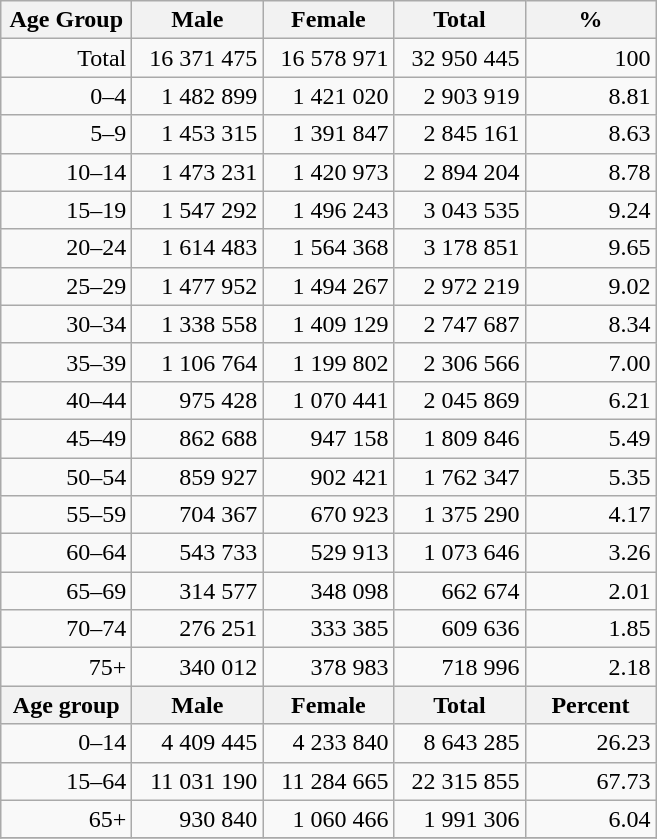<table class="wikitable">
<tr>
<th width="80pt">Age Group</th>
<th width="80pt">Male</th>
<th width="80pt">Female</th>
<th width="80pt">Total</th>
<th width="80pt">%</th>
</tr>
<tr>
<td align="right">Total</td>
<td align="right">16 371 475</td>
<td align="right">16 578 971</td>
<td align="right">32 950 445</td>
<td align="right">100</td>
</tr>
<tr>
<td align="right">0–4</td>
<td align="right">1 482 899</td>
<td align="right">1 421 020</td>
<td align="right">2 903 919</td>
<td align="right">8.81</td>
</tr>
<tr>
<td align="right">5–9</td>
<td align="right">1 453 315</td>
<td align="right">1 391 847</td>
<td align="right">2 845 161</td>
<td align="right">8.63</td>
</tr>
<tr>
<td align="right">10–14</td>
<td align="right">1 473 231</td>
<td align="right">1 420 973</td>
<td align="right">2 894 204</td>
<td align="right">8.78</td>
</tr>
<tr>
<td align="right">15–19</td>
<td align="right">1 547 292</td>
<td align="right">1 496 243</td>
<td align="right">3 043 535</td>
<td align="right">9.24</td>
</tr>
<tr>
<td align="right">20–24</td>
<td align="right">1 614 483</td>
<td align="right">1 564 368</td>
<td align="right">3 178 851</td>
<td align="right">9.65</td>
</tr>
<tr>
<td align="right">25–29</td>
<td align="right">1 477 952</td>
<td align="right">1 494 267</td>
<td align="right">2 972 219</td>
<td align="right">9.02</td>
</tr>
<tr>
<td align="right">30–34</td>
<td align="right">1 338 558</td>
<td align="right">1 409 129</td>
<td align="right">2 747 687</td>
<td align="right">8.34</td>
</tr>
<tr>
<td align="right">35–39</td>
<td align="right">1 106 764</td>
<td align="right">1 199 802</td>
<td align="right">2 306 566</td>
<td align="right">7.00</td>
</tr>
<tr>
<td align="right">40–44</td>
<td align="right">975 428</td>
<td align="right">1 070 441</td>
<td align="right">2 045 869</td>
<td align="right">6.21</td>
</tr>
<tr>
<td align="right">45–49</td>
<td align="right">862 688</td>
<td align="right">947 158</td>
<td align="right">1 809 846</td>
<td align="right">5.49</td>
</tr>
<tr>
<td align="right">50–54</td>
<td align="right">859 927</td>
<td align="right">902 421</td>
<td align="right">1 762 347</td>
<td align="right">5.35</td>
</tr>
<tr>
<td align="right">55–59</td>
<td align="right">704 367</td>
<td align="right">670 923</td>
<td align="right">1 375 290</td>
<td align="right">4.17</td>
</tr>
<tr>
<td align="right">60–64</td>
<td align="right">543 733</td>
<td align="right">529 913</td>
<td align="right">1 073 646</td>
<td align="right">3.26</td>
</tr>
<tr>
<td align="right">65–69</td>
<td align="right">314 577</td>
<td align="right">348 098</td>
<td align="right">662 674</td>
<td align="right">2.01</td>
</tr>
<tr>
<td align="right">70–74</td>
<td align="right">276 251</td>
<td align="right">333 385</td>
<td align="right">609 636</td>
<td align="right">1.85</td>
</tr>
<tr>
<td align="right">75+</td>
<td align="right">340 012</td>
<td align="right">378 983</td>
<td align="right">718 996</td>
<td align="right">2.18</td>
</tr>
<tr>
<th width="50">Age group</th>
<th width="80pt">Male</th>
<th width="80">Female</th>
<th width="80">Total</th>
<th width="50">Percent</th>
</tr>
<tr>
<td align="right">0–14</td>
<td align="right">4 409 445</td>
<td align="right">4 233 840</td>
<td align="right">8 643 285</td>
<td align="right">26.23</td>
</tr>
<tr>
<td align="right">15–64</td>
<td align="right">11 031 190</td>
<td align="right">11 284 665</td>
<td align="right">22 315 855</td>
<td align="right">67.73</td>
</tr>
<tr>
<td align="right">65+</td>
<td align="right">930 840</td>
<td align="right">1 060 466</td>
<td align="right">1 991 306</td>
<td align="right">6.04</td>
</tr>
<tr>
</tr>
</table>
